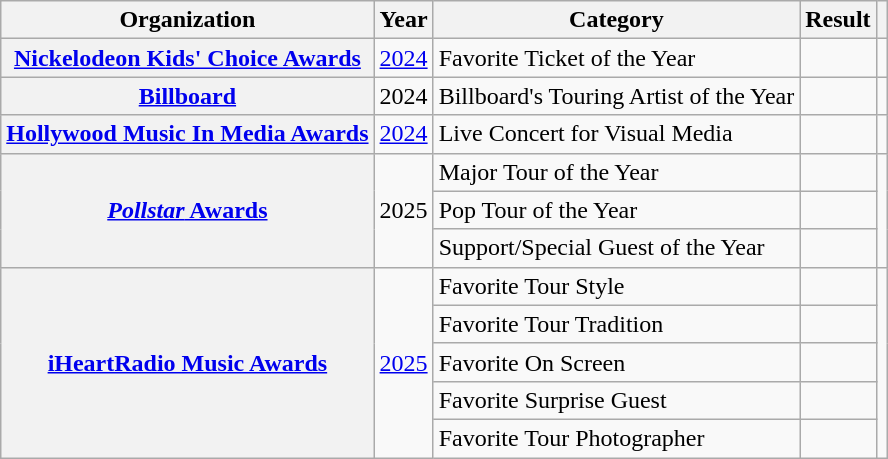<table class="wikitable sortable plainrowheaders" style="border:none; margin:0;">
<tr>
<th scope="col">Organization</th>
<th scope="col">Year</th>
<th scope="col">Category</th>
<th scope="col">Result</th>
<th scope="col" class="unsortable"></th>
</tr>
<tr>
<th scope="row"><a href='#'>Nickelodeon Kids' Choice Awards</a></th>
<td><a href='#'>2024</a></td>
<td>Favorite Ticket of the Year</td>
<td></td>
<td style="text-align:center"></td>
</tr>
<tr>
<th scope="row"><a href='#'>Billboard</a></th>
<td>2024</td>
<td>Billboard's Touring Artist of the Year</td>
<td></td>
<td style="text-align:center"></td>
</tr>
<tr>
<th scope="row"><a href='#'>Hollywood Music In Media Awards</a></th>
<td><a href='#'>2024</a></td>
<td>Live Concert for Visual Media</td>
<td></td>
<td style="text-align:center"></td>
</tr>
<tr>
<th scope="row" rowspan="3"><a href='#'><em>Pollstar</em> Awards</a></th>
<td rowspan="3">2025</td>
<td>Major Tour of the Year</td>
<td></td>
<td style="text-align:center;" rowspan="3"></td>
</tr>
<tr>
<td>Pop Tour of the Year</td>
<td></td>
</tr>
<tr>
<td>Support/Special Guest of the Year</td>
<td></td>
</tr>
<tr>
<th scope="row" rowspan="5"><a href='#'>iHeartRadio Music Awards</a></th>
<td rowspan="5"><a href='#'>2025</a></td>
<td>Favorite Tour Style</td>
<td></td>
<td style="text-align:center;" rowspan="5"></td>
</tr>
<tr>
<td>Favorite Tour Tradition</td>
<td></td>
</tr>
<tr>
<td>Favorite On Screen</td>
<td></td>
</tr>
<tr>
<td>Favorite Surprise Guest</td>
<td></td>
</tr>
<tr>
<td>Favorite Tour Photographer</td>
<td></td>
</tr>
</table>
